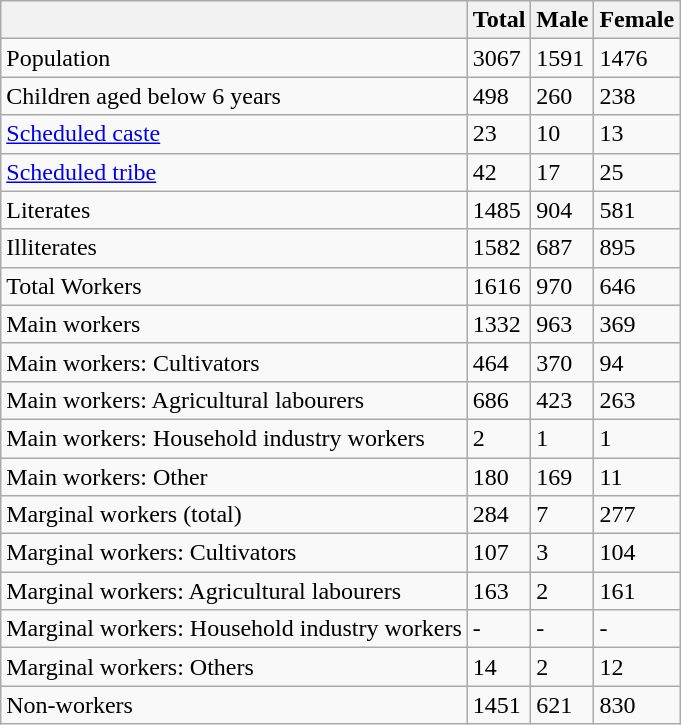<table class="wikitable sortable">
<tr>
<th></th>
<th>Total</th>
<th>Male</th>
<th>Female</th>
</tr>
<tr>
<td>Population</td>
<td>3067</td>
<td>1591</td>
<td>1476</td>
</tr>
<tr>
<td>Children aged below 6 years</td>
<td>498</td>
<td>260</td>
<td>238</td>
</tr>
<tr>
<td><a href='#'>Scheduled caste</a></td>
<td>23</td>
<td>10</td>
<td>13</td>
</tr>
<tr>
<td><a href='#'>Scheduled tribe</a></td>
<td>42</td>
<td>17</td>
<td>25</td>
</tr>
<tr>
<td>Literates</td>
<td>1485</td>
<td>904</td>
<td>581</td>
</tr>
<tr>
<td>Illiterates</td>
<td>1582</td>
<td>687</td>
<td>895</td>
</tr>
<tr>
<td>Total Workers</td>
<td>1616</td>
<td>970</td>
<td>646</td>
</tr>
<tr>
<td>Main workers</td>
<td>1332</td>
<td>963</td>
<td>369</td>
</tr>
<tr>
<td>Main workers: Cultivators</td>
<td>464</td>
<td>370</td>
<td>94</td>
</tr>
<tr>
<td>Main workers: Agricultural labourers</td>
<td>686</td>
<td>423</td>
<td>263</td>
</tr>
<tr>
<td>Main workers: Household industry workers</td>
<td>2</td>
<td>1</td>
<td>1</td>
</tr>
<tr>
<td>Main workers: Other</td>
<td>180</td>
<td>169</td>
<td>11</td>
</tr>
<tr>
<td>Marginal workers (total)</td>
<td>284</td>
<td>7</td>
<td>277</td>
</tr>
<tr>
<td>Marginal workers: Cultivators</td>
<td>107</td>
<td>3</td>
<td>104</td>
</tr>
<tr>
<td>Marginal workers: Agricultural labourers</td>
<td>163</td>
<td>2</td>
<td>161</td>
</tr>
<tr>
<td>Marginal workers: Household industry workers</td>
<td>-</td>
<td>-</td>
<td>-</td>
</tr>
<tr>
<td>Marginal workers: Others</td>
<td>14</td>
<td>2</td>
<td>12</td>
</tr>
<tr>
<td>Non-workers</td>
<td>1451</td>
<td>621</td>
<td>830</td>
</tr>
</table>
